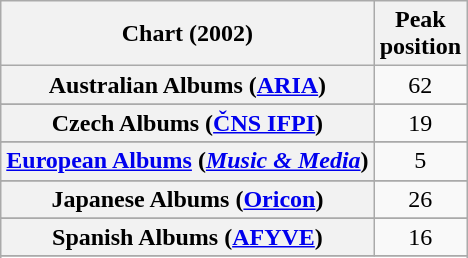<table class="wikitable sortable plainrowheaders" style="text-align:center">
<tr>
<th scope="col">Chart (2002)</th>
<th scope="col">Peak<br>position</th>
</tr>
<tr>
<th scope="row">Australian Albums (<a href='#'>ARIA</a>)</th>
<td>62</td>
</tr>
<tr>
</tr>
<tr>
</tr>
<tr>
<th scope="row">Czech Albums (<a href='#'>ČNS IFPI</a>)</th>
<td>19</td>
</tr>
<tr>
</tr>
<tr>
</tr>
<tr>
<th scope="row"><a href='#'>European Albums</a> (<em><a href='#'>Music & Media</a></em>)</th>
<td>5</td>
</tr>
<tr>
</tr>
<tr>
</tr>
<tr>
</tr>
<tr>
</tr>
<tr>
</tr>
<tr>
</tr>
<tr>
<th scope="row">Japanese Albums (<a href='#'>Oricon</a>)</th>
<td>26</td>
</tr>
<tr>
</tr>
<tr>
</tr>
<tr>
<th scope="row">Spanish Albums (<a href='#'>AFYVE</a>)</th>
<td>16</td>
</tr>
<tr>
</tr>
<tr>
</tr>
<tr>
</tr>
<tr>
</tr>
<tr>
</tr>
</table>
